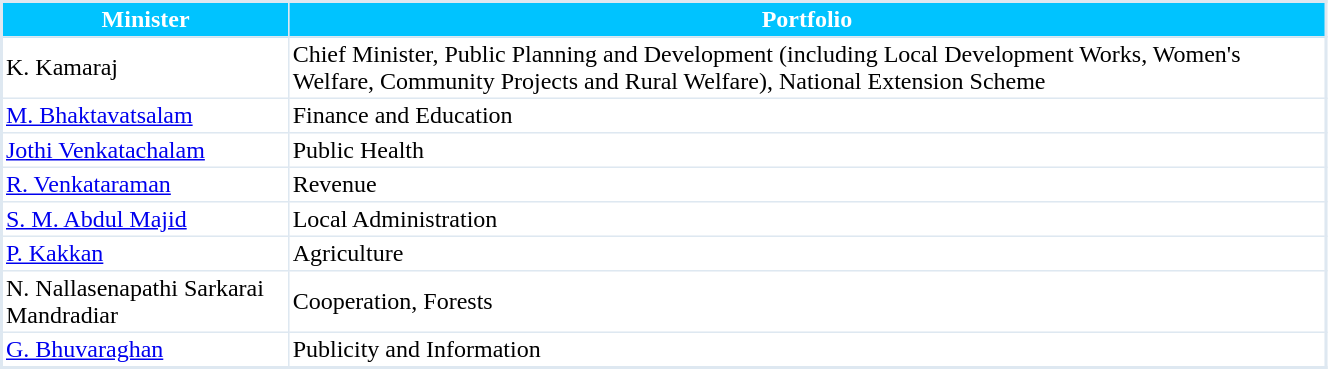<table width="70%" cellpadding="2" cellspacing="0" border="1" style="border-collapse: collapse; border: 2px #DEE8F1 solid;">
<tr>
<th style="background-color:#00c3ff; color:white">Minister</th>
<th style="background-color:#00c3ff; color:white">Portfolio</th>
</tr>
<tr>
</tr>
<tr>
<td>K. Kamaraj</td>
<td>Chief Minister, Public Planning and Development (including Local Development Works, Women's Welfare, Community Projects and Rural Welfare), National Extension Scheme</td>
</tr>
<tr>
<td><a href='#'>M. Bhaktavatsalam</a></td>
<td>Finance and Education</td>
</tr>
<tr>
<td><a href='#'>Jothi Venkatachalam</a></td>
<td>Public Health</td>
</tr>
<tr>
<td><a href='#'>R. Venkataraman</a></td>
<td>Revenue</td>
</tr>
<tr>
<td><a href='#'>S. M. Abdul Majid</a></td>
<td>Local Administration</td>
</tr>
<tr>
<td><a href='#'>P. Kakkan</a></td>
<td>Agriculture</td>
</tr>
<tr>
<td>N. Nallasenapathi Sarkarai Mandradiar</td>
<td>Cooperation, Forests</td>
</tr>
<tr>
<td><a href='#'>G. Bhuvaraghan</a></td>
<td>Publicity and Information</td>
</tr>
</table>
